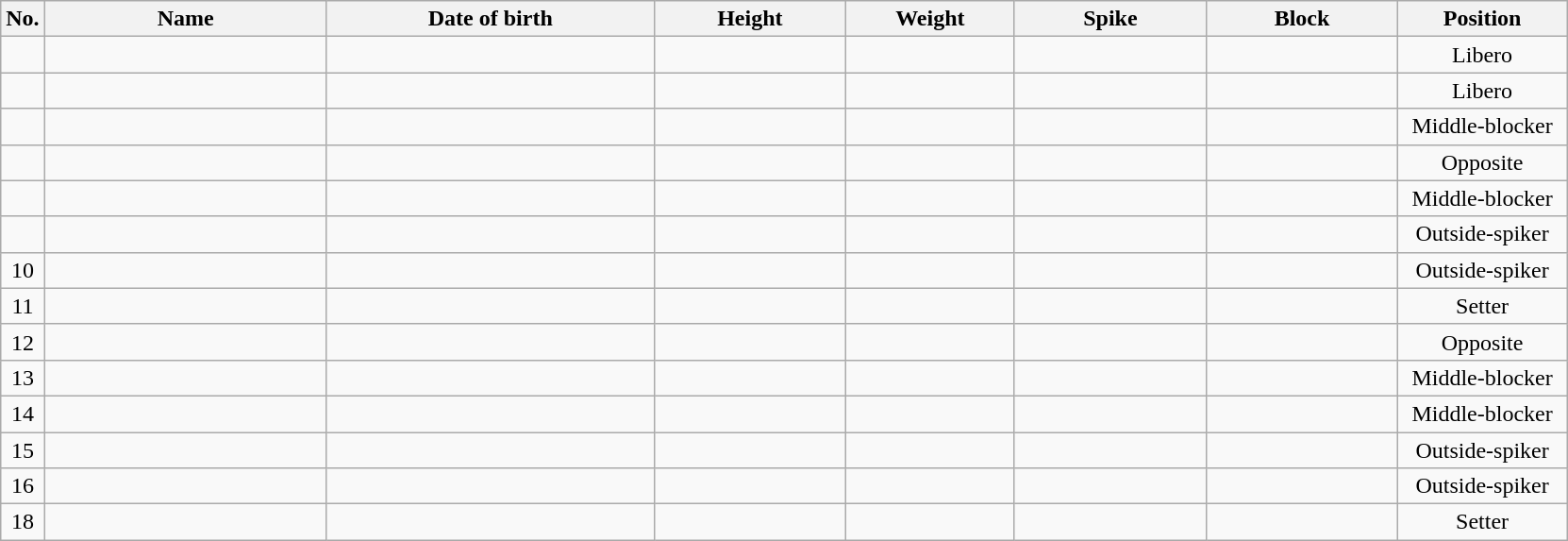<table class="wikitable sortable" style="font-size:100%; text-align:center;">
<tr>
<th>No.</th>
<th style="width:12em">Name</th>
<th style="width:14em">Date of birth</th>
<th style="width:8em">Height</th>
<th style="width:7em">Weight</th>
<th style="width:8em">Spike</th>
<th style="width:8em">Block</th>
<th style="width:7em">Position</th>
</tr>
<tr>
<td></td>
<td align=left> </td>
<td align=right></td>
<td></td>
<td></td>
<td></td>
<td></td>
<td>Libero</td>
</tr>
<tr>
<td></td>
<td align=left> </td>
<td align=right></td>
<td></td>
<td></td>
<td></td>
<td></td>
<td>Libero</td>
</tr>
<tr>
<td></td>
<td align=left> </td>
<td align=right></td>
<td></td>
<td></td>
<td></td>
<td></td>
<td>Middle-blocker</td>
</tr>
<tr>
<td></td>
<td align=left> </td>
<td align=right></td>
<td></td>
<td></td>
<td></td>
<td></td>
<td>Opposite</td>
</tr>
<tr>
<td></td>
<td align=left> </td>
<td align=right></td>
<td></td>
<td></td>
<td></td>
<td></td>
<td>Middle-blocker</td>
</tr>
<tr>
<td></td>
<td align=left> </td>
<td align=right></td>
<td></td>
<td></td>
<td></td>
<td></td>
<td>Outside-spiker</td>
</tr>
<tr>
<td>10</td>
<td align=left> </td>
<td align=right></td>
<td></td>
<td></td>
<td></td>
<td></td>
<td>Outside-spiker</td>
</tr>
<tr>
<td>11</td>
<td align=left> </td>
<td align=right></td>
<td></td>
<td></td>
<td></td>
<td></td>
<td>Setter</td>
</tr>
<tr>
<td>12</td>
<td align=left> </td>
<td align=right></td>
<td></td>
<td></td>
<td></td>
<td></td>
<td>Opposite</td>
</tr>
<tr>
<td>13</td>
<td align=left> </td>
<td align=right></td>
<td></td>
<td></td>
<td></td>
<td></td>
<td>Middle-blocker</td>
</tr>
<tr>
<td>14</td>
<td align=left> </td>
<td align=right></td>
<td></td>
<td></td>
<td></td>
<td></td>
<td>Middle-blocker</td>
</tr>
<tr>
<td>15</td>
<td align=left> </td>
<td align=right></td>
<td></td>
<td></td>
<td></td>
<td></td>
<td>Outside-spiker</td>
</tr>
<tr>
<td>16</td>
<td align=left> </td>
<td align=right></td>
<td></td>
<td></td>
<td></td>
<td></td>
<td>Outside-spiker</td>
</tr>
<tr>
<td>18</td>
<td align=left> </td>
<td align=right></td>
<td></td>
<td></td>
<td></td>
<td></td>
<td>Setter</td>
</tr>
</table>
